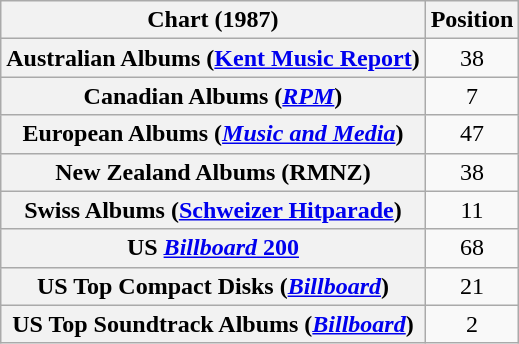<table class="wikitable sortable plainrowheaders" style="text-align:center">
<tr>
<th>Chart (1987)</th>
<th>Position</th>
</tr>
<tr>
<th scope="row">Australian Albums (<a href='#'>Kent Music Report</a>)</th>
<td>38</td>
</tr>
<tr>
<th scope="row">Canadian Albums (<a href='#'><em>RPM</em></a>)</th>
<td>7</td>
</tr>
<tr>
<th scope="row">European Albums (<em><a href='#'>Music and Media</a></em>)</th>
<td>47</td>
</tr>
<tr>
<th scope="row">New Zealand Albums (RMNZ)</th>
<td>38</td>
</tr>
<tr>
<th scope="row">Swiss Albums (<a href='#'>Schweizer Hitparade</a>)</th>
<td>11</td>
</tr>
<tr>
<th scope="row">US <a href='#'><em>Billboard</em> 200</a></th>
<td>68</td>
</tr>
<tr>
<th scope="row">US Top Compact Disks (<a href='#'><em>Billboard</em></a>)</th>
<td>21</td>
</tr>
<tr>
<th scope="row">US Top Soundtrack Albums (<a href='#'><em>Billboard</em></a>)</th>
<td>2</td>
</tr>
</table>
